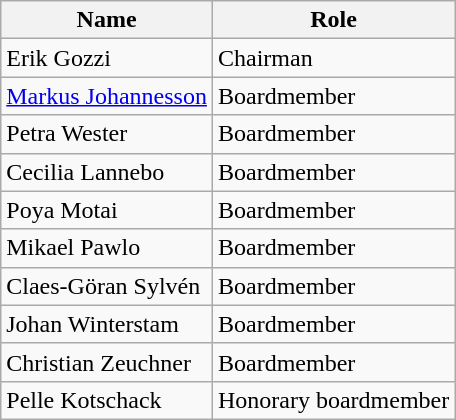<table class="wikitable">
<tr>
<th>Name</th>
<th>Role</th>
</tr>
<tr>
<td> Erik Gozzi</td>
<td>Chairman</td>
</tr>
<tr>
<td> <a href='#'>Markus Johannesson</a></td>
<td>Boardmember</td>
</tr>
<tr>
<td> Petra Wester</td>
<td>Boardmember</td>
</tr>
<tr>
<td> Cecilia Lannebo</td>
<td>Boardmember</td>
</tr>
<tr>
<td> Poya Motai</td>
<td>Boardmember</td>
</tr>
<tr>
<td> Mikael Pawlo</td>
<td>Boardmember</td>
</tr>
<tr>
<td> Claes-Göran Sylvén</td>
<td>Boardmember</td>
</tr>
<tr>
<td> Johan Winterstam</td>
<td>Boardmember</td>
</tr>
<tr>
<td> Christian Zeuchner</td>
<td>Boardmember</td>
</tr>
<tr>
<td> Pelle Kotschack</td>
<td>Honorary boardmember</td>
</tr>
</table>
